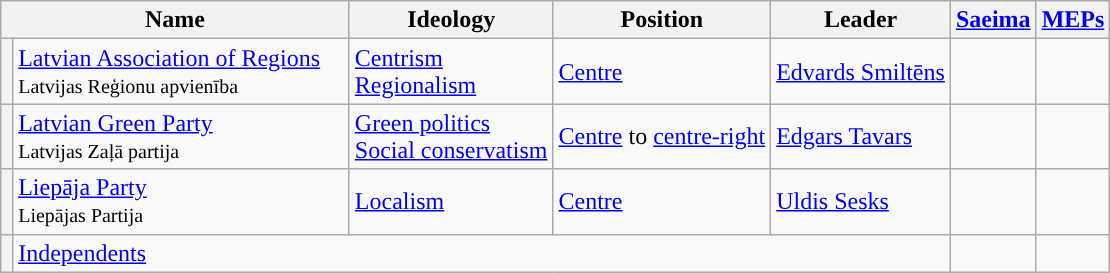<table class="wikitable">
<tr>
<th colspan=2 width=225px>Name</th>
<th>Ideology</th>
<th>Position</th>
<th>Leader</th>
<th><a href='#'>Saeima</a></th>
<th><a href='#'>MEPs</a></th>
</tr>
<tr>
<th style="background:"></th>
<td><a href='#'>Latvian Association of Regions</a><br><small>Latvijas Reģionu apvienība</small></td>
<td><a href='#'>Centrism</a><br><a href='#'>Regionalism</a></td>
<td><a href='#'>Centre</a></td>
<td><a href='#'>Edvards Smiltēns</a></td>
<td></td>
<td></td>
</tr>
<tr>
<th style="background:"></th>
<td><a href='#'>Latvian Green Party</a><br><small>Latvijas Zaļā partija</small></td>
<td><a href='#'>Green politics</a><br><a href='#'>Social conservatism</a></td>
<td><a href='#'>Centre</a> to <a href='#'>centre-right</a></td>
<td><a href='#'>Edgars Tavars</a></td>
<td></td>
<td></td>
</tr>
<tr>
<th style="background:"></th>
<td><a href='#'>Liepāja Party</a><br><small>Liepājas Partija</small></td>
<td><a href='#'>Localism</a></td>
<td><a href='#'>Centre</a></td>
<td><a href='#'>Uldis Sesks</a></td>
<td></td>
<td></td>
</tr>
<tr>
<th style="background:"></th>
<td colspan=4 width=225px><a href='#'>Independents</a></td>
<td></td>
<td></td>
</tr>
</table>
